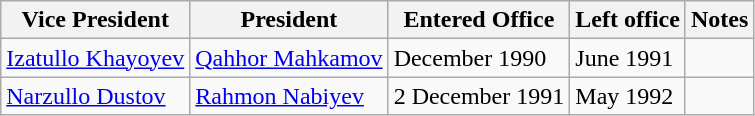<table class="wikitable">
<tr>
<th>Vice President</th>
<th>President</th>
<th>Entered Office</th>
<th>Left office</th>
<th>Notes</th>
</tr>
<tr>
<td><a href='#'>Izatullo Khayoyev</a></td>
<td><a href='#'>Qahhor Mahkamov</a></td>
<td>December 1990</td>
<td>June 1991</td>
<td></td>
</tr>
<tr>
<td><a href='#'>Narzullo Dustov</a></td>
<td><a href='#'>Rahmon Nabiyev</a></td>
<td>2 December 1991</td>
<td>May 1992</td>
<td></td>
</tr>
</table>
